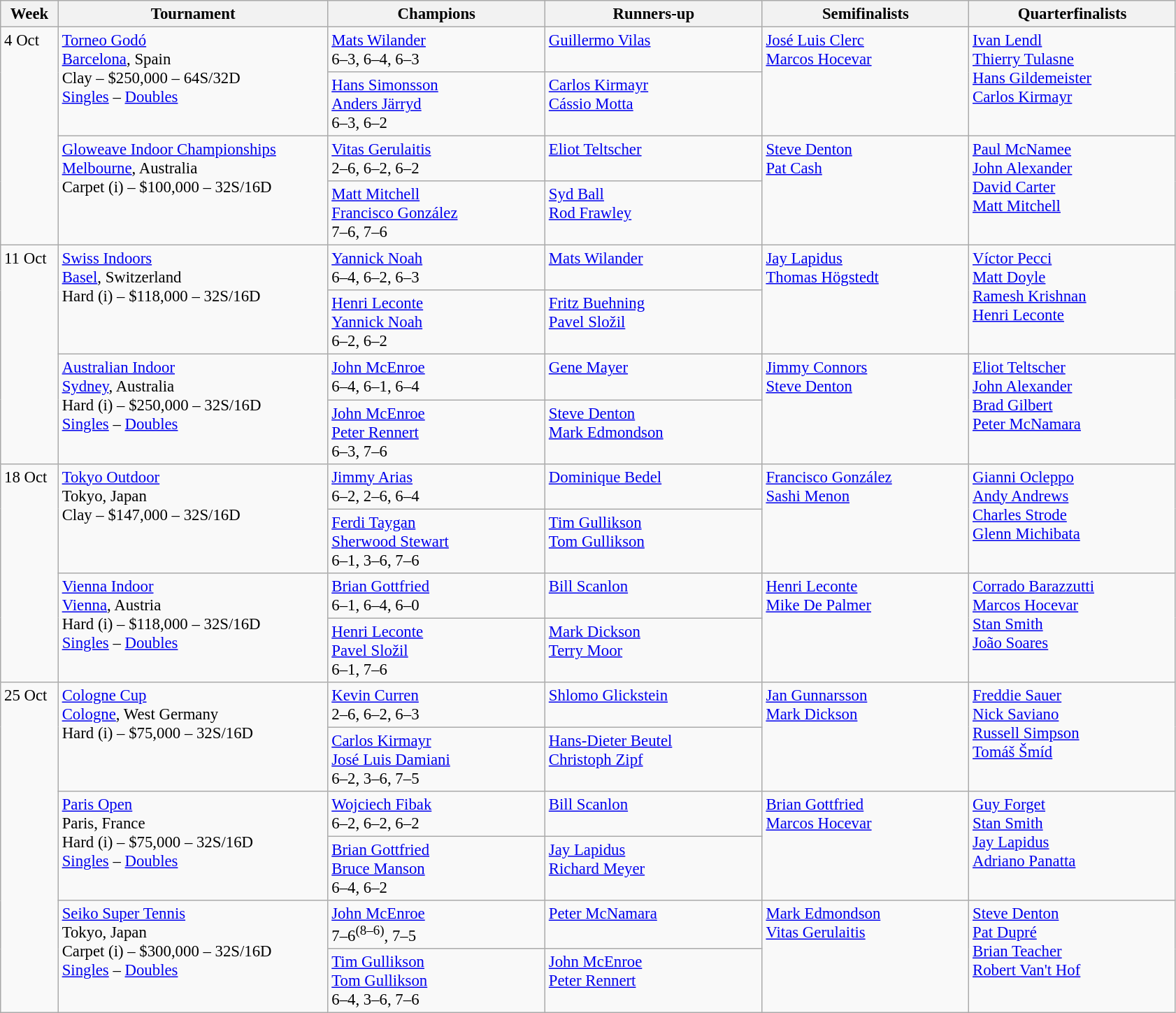<table class=wikitable style=font-size:95%>
<tr>
<th style="width:48px;">Week</th>
<th style="width:250px;">Tournament</th>
<th style="width:200px;">Champions</th>
<th style="width:200px;">Runners-up</th>
<th style="width:190px;">Semifinalists</th>
<th style="width:190px;">Quarterfinalists</th>
</tr>
<tr valign=top>
<td rowspan=4>4 Oct</td>
<td rowspan="2"><a href='#'>Torneo Godó</a> <br> <a href='#'>Barcelona</a>, Spain <br> Clay – $250,000 – 64S/32D <br> <a href='#'>Singles</a> – <a href='#'>Doubles</a></td>
<td> <a href='#'>Mats Wilander</a> <br> 6–3, 6–4, 6–3</td>
<td> <a href='#'>Guillermo Vilas</a></td>
<td rowspan=2> <a href='#'>José Luis Clerc</a> <br>  <a href='#'>Marcos Hocevar</a></td>
<td rowspan=2> <a href='#'>Ivan Lendl</a> <br>  <a href='#'>Thierry Tulasne</a> <br>  <a href='#'>Hans Gildemeister</a> <br>  <a href='#'>Carlos Kirmayr</a></td>
</tr>
<tr valign=top>
<td> <a href='#'>Hans Simonsson</a> <br>  <a href='#'>Anders Järryd</a> <br> 6–3, 6–2</td>
<td> <a href='#'>Carlos Kirmayr</a> <br>  <a href='#'>Cássio Motta</a></td>
</tr>
<tr valign=top>
<td rowspan=2><a href='#'>Gloweave Indoor Championships</a> <br> <a href='#'>Melbourne</a>, Australia <br> Carpet (i) – $100,000 – 32S/16D</td>
<td> <a href='#'>Vitas Gerulaitis</a> <br> 2–6, 6–2, 6–2</td>
<td> <a href='#'>Eliot Teltscher</a></td>
<td rowspan=2> <a href='#'>Steve Denton</a> <br>  <a href='#'>Pat Cash</a></td>
<td rowspan=2> <a href='#'>Paul McNamee</a> <br>  <a href='#'>John Alexander</a> <br>  <a href='#'>David Carter</a> <br>  <a href='#'>Matt Mitchell</a></td>
</tr>
<tr valign=top>
<td> <a href='#'>Matt Mitchell</a> <br>  <a href='#'>Francisco González</a> <br> 7–6, 7–6</td>
<td> <a href='#'>Syd Ball</a> <br>  <a href='#'>Rod Frawley</a></td>
</tr>
<tr valign=top>
<td rowspan=4>11 Oct</td>
<td rowspan=2><a href='#'>Swiss Indoors</a><br><a href='#'>Basel</a>, Switzerland <br> Hard (i) – $118,000 – 32S/16D</td>
<td> <a href='#'>Yannick Noah</a> <br> 6–4, 6–2, 6–3</td>
<td> <a href='#'>Mats Wilander</a></td>
<td rowspan=2> <a href='#'>Jay Lapidus</a> <br>  <a href='#'>Thomas Högstedt</a></td>
<td rowspan=2> <a href='#'>Víctor Pecci</a> <br>  <a href='#'>Matt Doyle</a> <br>  <a href='#'>Ramesh Krishnan</a> <br>  <a href='#'>Henri Leconte</a></td>
</tr>
<tr valign=top>
<td> <a href='#'>Henri Leconte</a> <br>  <a href='#'>Yannick Noah</a> <br> 6–2, 6–2</td>
<td> <a href='#'>Fritz Buehning</a> <br>  <a href='#'>Pavel Složil</a></td>
</tr>
<tr valign=top>
<td rowspan="2"><a href='#'>Australian Indoor</a> <br> <a href='#'>Sydney</a>, Australia <br> Hard (i) – $250,000 – 32S/16D <br> <a href='#'>Singles</a> – <a href='#'>Doubles</a></td>
<td> <a href='#'>John McEnroe</a> <br> 6–4, 6–1, 6–4</td>
<td> <a href='#'>Gene Mayer</a></td>
<td rowspan=2> <a href='#'>Jimmy Connors</a> <br>  <a href='#'>Steve Denton</a></td>
<td rowspan=2> <a href='#'>Eliot Teltscher</a> <br>  <a href='#'>John Alexander</a> <br>  <a href='#'>Brad Gilbert</a> <br>  <a href='#'>Peter McNamara</a></td>
</tr>
<tr valign=top>
<td> <a href='#'>John McEnroe</a> <br>  <a href='#'>Peter Rennert</a> <br> 6–3, 7–6</td>
<td> <a href='#'>Steve Denton</a> <br>  <a href='#'>Mark Edmondson</a></td>
</tr>
<tr valign=top>
<td rowspan=4>18 Oct</td>
<td rowspan=2><a href='#'>Tokyo Outdoor</a> <br> Tokyo, Japan <br> Clay – $147,000 – 32S/16D</td>
<td> <a href='#'>Jimmy Arias</a> <br> 6–2, 2–6, 6–4</td>
<td> <a href='#'>Dominique Bedel</a></td>
<td rowspan=2> <a href='#'>Francisco González</a> <br>  <a href='#'>Sashi Menon</a></td>
<td rowspan=2> <a href='#'>Gianni Ocleppo</a> <br>  <a href='#'>Andy Andrews</a> <br>  <a href='#'>Charles Strode</a> <br>  <a href='#'>Glenn Michibata</a></td>
</tr>
<tr valign=top>
<td> <a href='#'>Ferdi Taygan</a> <br>  <a href='#'>Sherwood Stewart</a> <br> 6–1, 3–6, 7–6</td>
<td> <a href='#'>Tim Gullikson</a> <br>  <a href='#'>Tom Gullikson</a></td>
</tr>
<tr valign=top>
<td rowspan=2><a href='#'>Vienna Indoor</a> <br> <a href='#'>Vienna</a>, Austria <br> Hard (i) – $118,000 – 32S/16D <br> <a href='#'>Singles</a> – <a href='#'>Doubles</a></td>
<td> <a href='#'>Brian Gottfried</a> <br> 6–1, 6–4, 6–0</td>
<td> <a href='#'>Bill Scanlon</a></td>
<td rowspan=2> <a href='#'>Henri Leconte</a> <br>  <a href='#'>Mike De Palmer</a></td>
<td rowspan=2> <a href='#'>Corrado Barazzutti</a> <br>  <a href='#'>Marcos Hocevar</a> <br>  <a href='#'>Stan Smith</a> <br>  <a href='#'>João Soares</a></td>
</tr>
<tr valign=top>
<td> <a href='#'>Henri Leconte</a> <br>  <a href='#'>Pavel Složil</a> <br> 6–1, 7–6</td>
<td> <a href='#'>Mark Dickson</a> <br>  <a href='#'>Terry Moor</a></td>
</tr>
<tr valign=top>
<td rowspan=6>25 Oct</td>
<td rowspan=2><a href='#'>Cologne Cup</a> <br> <a href='#'>Cologne</a>, West Germany <br> Hard (i) – $75,000 – 32S/16D</td>
<td> <a href='#'>Kevin Curren</a> <br> 2–6, 6–2, 6–3</td>
<td> <a href='#'>Shlomo Glickstein</a></td>
<td rowspan=2> <a href='#'>Jan Gunnarsson</a> <br>  <a href='#'>Mark Dickson</a></td>
<td rowspan=2> <a href='#'>Freddie Sauer</a> <br>  <a href='#'>Nick Saviano</a> <br>  <a href='#'>Russell Simpson</a> <br>  <a href='#'>Tomáš Šmíd</a></td>
</tr>
<tr valign=top>
<td> <a href='#'>Carlos Kirmayr</a> <br>  <a href='#'>José Luis Damiani</a> <br> 6–2, 3–6, 7–5</td>
<td> <a href='#'>Hans-Dieter Beutel</a> <br>  <a href='#'>Christoph Zipf</a></td>
</tr>
<tr valign=top>
<td rowspan=2><a href='#'>Paris Open</a> <br> Paris, France <br> Hard (i) – $75,000 – 32S/16D <br> <a href='#'>Singles</a> – <a href='#'>Doubles</a></td>
<td> <a href='#'>Wojciech Fibak</a> <br> 6–2, 6–2, 6–2</td>
<td> <a href='#'>Bill Scanlon</a></td>
<td rowspan=2> <a href='#'>Brian Gottfried</a> <br>  <a href='#'>Marcos Hocevar</a></td>
<td rowspan=2> <a href='#'>Guy Forget</a> <br>  <a href='#'>Stan Smith</a> <br>  <a href='#'>Jay Lapidus</a> <br>  <a href='#'>Adriano Panatta</a></td>
</tr>
<tr valign=top>
<td> <a href='#'>Brian Gottfried</a> <br>  <a href='#'>Bruce Manson</a> <br> 6–4, 6–2</td>
<td> <a href='#'>Jay Lapidus</a> <br>  <a href='#'>Richard Meyer</a></td>
</tr>
<tr valign=top>
<td rowspan="2"><a href='#'>Seiko Super Tennis</a> <br> Tokyo, Japan <br> Carpet (i) – $300,000 – 32S/16D  <br> <a href='#'>Singles</a> – <a href='#'>Doubles</a></td>
<td> <a href='#'>John McEnroe</a> <br> 7–6<sup>(8–6)</sup>, 7–5</td>
<td> <a href='#'>Peter McNamara</a></td>
<td rowspan=2> <a href='#'>Mark Edmondson</a> <br>  <a href='#'>Vitas Gerulaitis</a></td>
<td rowspan=2> <a href='#'>Steve Denton</a> <br>  <a href='#'>Pat Dupré</a> <br>  <a href='#'>Brian Teacher</a> <br>  <a href='#'>Robert Van't Hof</a></td>
</tr>
<tr valign=top>
<td> <a href='#'>Tim Gullikson</a> <br>  <a href='#'>Tom Gullikson</a> <br> 6–4, 3–6, 7–6</td>
<td> <a href='#'>John McEnroe</a> <br>  <a href='#'>Peter Rennert</a></td>
</tr>
</table>
